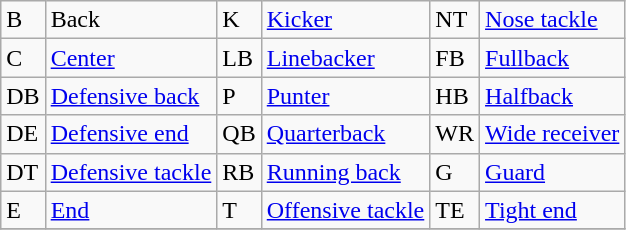<table class="wikitable">
<tr>
<td>B</td>
<td>Back</td>
<td>K</td>
<td><a href='#'>Kicker</a></td>
<td>NT</td>
<td><a href='#'>Nose tackle</a></td>
</tr>
<tr>
<td>C</td>
<td><a href='#'>Center</a></td>
<td>LB</td>
<td><a href='#'>Linebacker</a></td>
<td>FB</td>
<td><a href='#'>Fullback</a></td>
</tr>
<tr>
<td>DB</td>
<td><a href='#'>Defensive back</a></td>
<td>P</td>
<td><a href='#'>Punter</a></td>
<td>HB</td>
<td><a href='#'>Halfback</a></td>
</tr>
<tr>
<td>DE</td>
<td><a href='#'>Defensive end</a></td>
<td>QB</td>
<td><a href='#'>Quarterback</a></td>
<td>WR</td>
<td><a href='#'>Wide receiver</a></td>
</tr>
<tr>
<td>DT</td>
<td><a href='#'>Defensive tackle</a></td>
<td>RB</td>
<td><a href='#'>Running back</a></td>
<td>G</td>
<td><a href='#'>Guard</a></td>
</tr>
<tr>
<td>E</td>
<td><a href='#'>End</a></td>
<td>T</td>
<td><a href='#'>Offensive tackle</a></td>
<td>TE</td>
<td><a href='#'>Tight end</a></td>
</tr>
<tr>
</tr>
</table>
